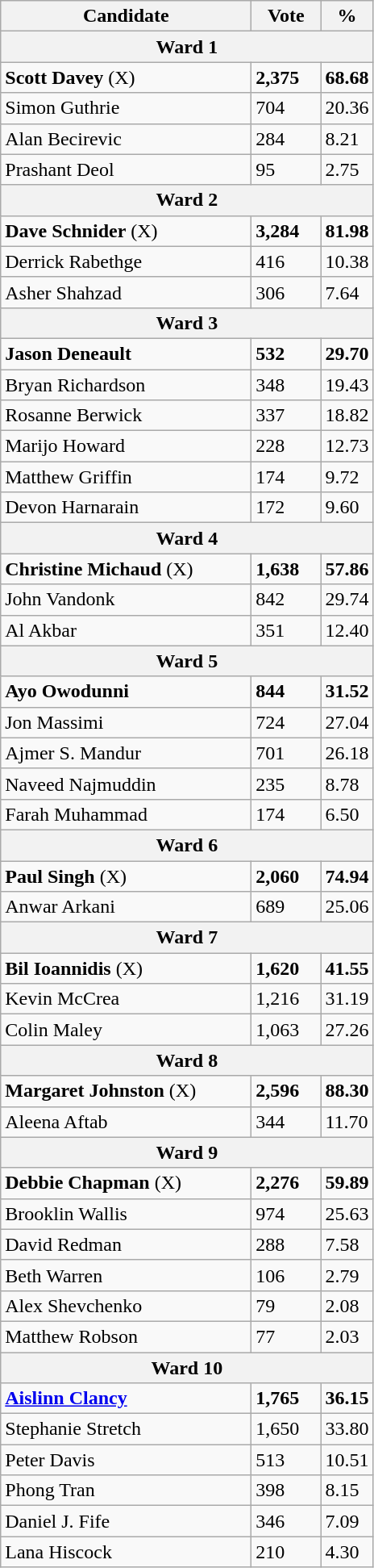<table class="wikitable">
<tr>
<th bgcolor="#DDDDFF" width="200px">Candidate</th>
<th bgcolor="#DDDDFF" width="50px">Vote</th>
<th bgcolor="#DDDDFF" width="30px">%</th>
</tr>
<tr>
<th colspan="3">Ward 1</th>
</tr>
<tr>
<td><strong>Scott Davey</strong> (X)</td>
<td><strong>2,375</strong></td>
<td><strong>68.68</strong></td>
</tr>
<tr>
<td>Simon Guthrie</td>
<td>704</td>
<td>20.36</td>
</tr>
<tr>
<td>Alan Becirevic</td>
<td>284</td>
<td>8.21</td>
</tr>
<tr>
<td>Prashant Deol</td>
<td>95</td>
<td>2.75</td>
</tr>
<tr>
<th colspan="3">Ward  2</th>
</tr>
<tr>
<td><strong>Dave Schnider</strong> (X)</td>
<td><strong>3,284</strong></td>
<td><strong>81.98</strong></td>
</tr>
<tr>
<td>Derrick Rabethge</td>
<td>416</td>
<td>10.38</td>
</tr>
<tr>
<td>Asher Shahzad</td>
<td>306</td>
<td>7.64</td>
</tr>
<tr>
<th colspan="3">Ward  3</th>
</tr>
<tr>
<td><strong>Jason Deneault</strong></td>
<td><strong>532</strong></td>
<td><strong>29.70</strong></td>
</tr>
<tr>
<td>Bryan Richardson</td>
<td>348</td>
<td>19.43</td>
</tr>
<tr>
<td>Rosanne Berwick</td>
<td>337</td>
<td>18.82</td>
</tr>
<tr>
<td>Marijo Howard</td>
<td>228</td>
<td>12.73</td>
</tr>
<tr>
<td>Matthew Griffin</td>
<td>174</td>
<td>9.72</td>
</tr>
<tr>
<td>Devon Harnarain</td>
<td>172</td>
<td>9.60</td>
</tr>
<tr>
<th colspan="3">Ward  4</th>
</tr>
<tr>
<td><strong>Christine Michaud</strong> (X)</td>
<td><strong>1,638</strong></td>
<td><strong>57.86</strong></td>
</tr>
<tr>
<td>John Vandonk</td>
<td>842</td>
<td>29.74</td>
</tr>
<tr>
<td>Al Akbar</td>
<td>351</td>
<td>12.40</td>
</tr>
<tr>
<th colspan="3">Ward  5</th>
</tr>
<tr>
<td><strong>Ayo Owodunni</strong></td>
<td><strong>844</strong></td>
<td><strong>31.52</strong></td>
</tr>
<tr>
<td>Jon Massimi</td>
<td>724</td>
<td>27.04</td>
</tr>
<tr>
<td>Ajmer S. Mandur</td>
<td>701</td>
<td>26.18</td>
</tr>
<tr>
<td>Naveed Najmuddin</td>
<td>235</td>
<td>8.78</td>
</tr>
<tr>
<td>Farah Muhammad</td>
<td>174</td>
<td>6.50</td>
</tr>
<tr>
<th colspan="3">Ward 6</th>
</tr>
<tr>
<td><strong>Paul Singh</strong> (X)</td>
<td><strong>2,060</strong></td>
<td><strong>74.94</strong></td>
</tr>
<tr>
<td>Anwar Arkani</td>
<td>689</td>
<td>25.06</td>
</tr>
<tr>
<th colspan="3">Ward 7</th>
</tr>
<tr>
<td><strong>Bil Ioannidis</strong> (X)</td>
<td><strong>1,620</strong></td>
<td><strong>41.55</strong></td>
</tr>
<tr>
<td>Kevin McCrea</td>
<td>1,216</td>
<td>31.19</td>
</tr>
<tr>
<td>Colin Maley</td>
<td>1,063</td>
<td>27.26</td>
</tr>
<tr>
<th colspan="3">Ward 8</th>
</tr>
<tr>
<td><strong>Margaret Johnston</strong> (X)</td>
<td><strong>2,596</strong></td>
<td><strong>88.30</strong></td>
</tr>
<tr>
<td>Aleena Aftab</td>
<td>344</td>
<td>11.70</td>
</tr>
<tr>
<th colspan="3">Ward 9</th>
</tr>
<tr>
<td><strong>Debbie Chapman</strong> (X)</td>
<td><strong>2,276</strong></td>
<td><strong>59.89</strong></td>
</tr>
<tr>
<td>Brooklin Wallis</td>
<td>974</td>
<td>25.63</td>
</tr>
<tr>
<td>David Redman</td>
<td>288</td>
<td>7.58</td>
</tr>
<tr>
<td>Beth Warren</td>
<td>106</td>
<td>2.79</td>
</tr>
<tr>
<td>Alex Shevchenko</td>
<td>79</td>
<td>2.08</td>
</tr>
<tr>
<td>Matthew Robson</td>
<td>77</td>
<td>2.03</td>
</tr>
<tr>
<th colspan="3">Ward 10</th>
</tr>
<tr>
<td><strong><a href='#'>Aislinn Clancy</a></strong></td>
<td><strong>1,765</strong></td>
<td><strong>36.15</strong></td>
</tr>
<tr>
<td>Stephanie Stretch</td>
<td>1,650</td>
<td>33.80</td>
</tr>
<tr>
<td>Peter Davis</td>
<td>513</td>
<td>10.51</td>
</tr>
<tr>
<td>Phong Tran</td>
<td>398</td>
<td>8.15</td>
</tr>
<tr>
<td>Daniel J. Fife</td>
<td>346</td>
<td>7.09</td>
</tr>
<tr>
<td>Lana Hiscock</td>
<td>210</td>
<td>4.30</td>
</tr>
</table>
